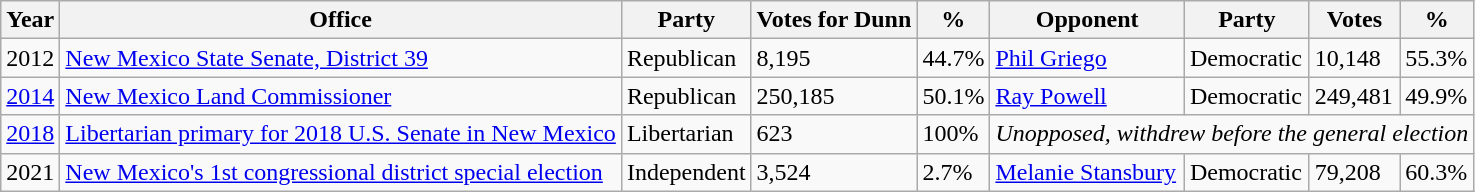<table class="wikitable">
<tr>
<th>Year</th>
<th>Office</th>
<th>Party</th>
<th>Votes for Dunn</th>
<th>%</th>
<th>Opponent</th>
<th>Party</th>
<th>Votes</th>
<th>%</th>
</tr>
<tr>
<td>2012</td>
<td><a href='#'>New Mexico State Senate, District 39</a></td>
<td>Republican</td>
<td>8,195</td>
<td>44.7%</td>
<td><a href='#'>Phil Griego</a></td>
<td> Democratic</td>
<td>10,148</td>
<td>55.3%</td>
</tr>
<tr>
<td><a href='#'>2014</a></td>
<td><a href='#'>New Mexico Land Commissioner</a></td>
<td> Republican</td>
<td>250,185</td>
<td>50.1%</td>
<td><a href='#'>Ray Powell</a></td>
<td>Democratic</td>
<td>249,481</td>
<td>49.9%</td>
</tr>
<tr>
<td><a href='#'>2018</a></td>
<td><a href='#'>Libertarian primary for 2018 U.S. Senate in New Mexico</a></td>
<td> Libertarian</td>
<td>623</td>
<td>100%</td>
<td colspan=4><em>Unopposed, withdrew before the general election</em></td>
</tr>
<tr>
<td>2021</td>
<td><a href='#'>New Mexico's 1st congressional district special election</a></td>
<td>Independent</td>
<td>3,524</td>
<td>2.7%</td>
<td><a href='#'>Melanie Stansbury</a></td>
<td> Democratic</td>
<td>79,208</td>
<td>60.3%</td>
</tr>
</table>
